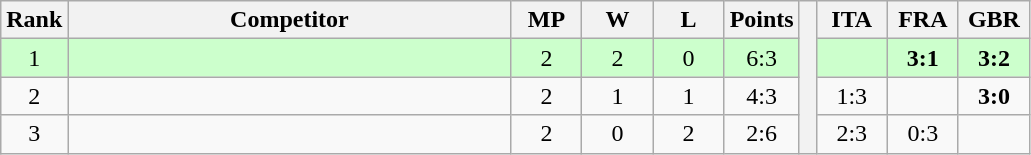<table class="wikitable" style="text-align:center">
<tr>
<th>Rank</th>
<th style="width:18em">Competitor</th>
<th style="width:2.5em">MP</th>
<th style="width:2.5em">W</th>
<th style="width:2.5em">L</th>
<th>Points</th>
<th rowspan="4"> </th>
<th style="width:2.5em">ITA</th>
<th style="width:2.5em">FRA</th>
<th style="width:2.5em">GBR</th>
</tr>
<tr style="background:#cfc;">
<td>1</td>
<td style="text-align:left"></td>
<td>2</td>
<td>2</td>
<td>0</td>
<td>6:3</td>
<td></td>
<td><strong>3:1</strong></td>
<td><strong>3:2</strong></td>
</tr>
<tr>
<td>2</td>
<td style="text-align:left"></td>
<td>2</td>
<td>1</td>
<td>1</td>
<td>4:3</td>
<td>1:3</td>
<td></td>
<td><strong>3:0</strong></td>
</tr>
<tr>
<td>3</td>
<td style="text-align:left"></td>
<td>2</td>
<td>0</td>
<td>2</td>
<td>2:6</td>
<td>2:3</td>
<td>0:3</td>
<td></td>
</tr>
</table>
